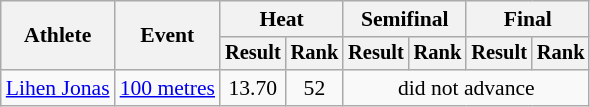<table class="wikitable" style="font-size:90%">
<tr>
<th rowspan="2">Athlete</th>
<th rowspan="2">Event</th>
<th colspan="2">Heat</th>
<th colspan="2">Semifinal</th>
<th colspan="2">Final</th>
</tr>
<tr style="font-size:95%">
<th>Result</th>
<th>Rank</th>
<th>Result</th>
<th>Rank</th>
<th>Result</th>
<th>Rank</th>
</tr>
<tr style=text-align:center>
<td style=text-align:left><a href='#'>Lihen Jonas</a></td>
<td style=text-align:left><a href='#'>100 metres</a></td>
<td>13.70</td>
<td>52</td>
<td colspan=4>did not advance</td>
</tr>
</table>
